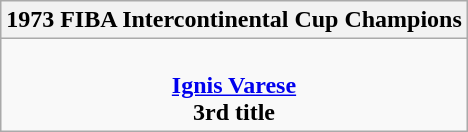<table class=wikitable style="text-align:center; margin:auto">
<tr>
<th>1973 FIBA Intercontinental Cup Champions</th>
</tr>
<tr>
<td><br><strong><a href='#'>Ignis Varese</a></strong><br><strong>3rd title</strong></td>
</tr>
</table>
